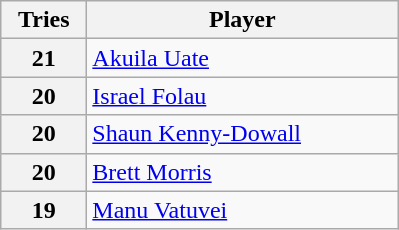<table class="wikitable" style="text-align:left;">
<tr>
<th width=50>Tries</th>
<th width=200>Player</th>
</tr>
<tr>
<th>21</th>
<td> <a href='#'>Akuila Uate</a></td>
</tr>
<tr>
<th>20</th>
<td> <a href='#'>Israel Folau</a></td>
</tr>
<tr>
<th>20</th>
<td> <a href='#'>Shaun Kenny-Dowall</a></td>
</tr>
<tr>
<th>20</th>
<td> <a href='#'>Brett Morris</a></td>
</tr>
<tr>
<th>19</th>
<td> <a href='#'>Manu Vatuvei</a></td>
</tr>
</table>
